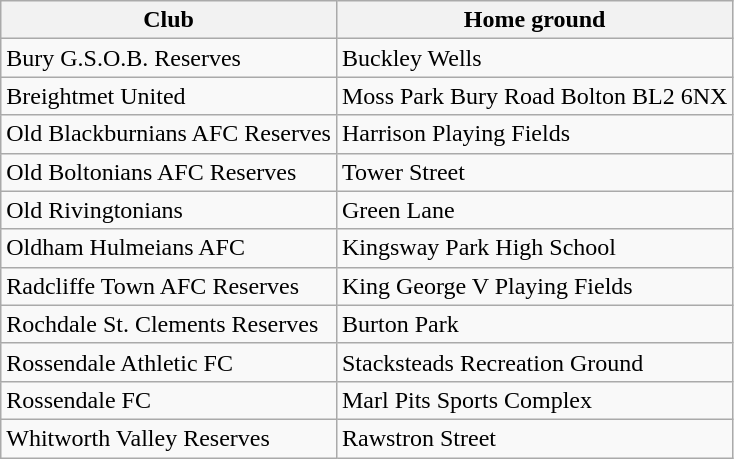<table class="wikitable">
<tr>
<th>Club</th>
<th>Home ground</th>
</tr>
<tr>
<td>Bury G.S.O.B. Reserves</td>
<td>Buckley Wells</td>
</tr>
<tr>
<td>Breightmet United</td>
<td>Moss Park Bury Road Bolton BL2 6NX</td>
</tr>
<tr>
<td>Old Blackburnians AFC Reserves</td>
<td>Harrison Playing Fields</td>
</tr>
<tr>
<td>Old Boltonians AFC Reserves</td>
<td>Tower Street</td>
</tr>
<tr>
<td>Old Rivingtonians</td>
<td>Green Lane</td>
</tr>
<tr>
<td>Oldham Hulmeians AFC</td>
<td>Kingsway Park High School</td>
</tr>
<tr>
<td>Radcliffe Town AFC Reserves</td>
<td>King George V Playing Fields</td>
</tr>
<tr>
<td>Rochdale St. Clements Reserves</td>
<td>Burton Park</td>
</tr>
<tr>
<td>Rossendale Athletic FC</td>
<td>Stacksteads Recreation Ground</td>
</tr>
<tr>
<td>Rossendale FC</td>
<td>Marl Pits Sports Complex</td>
</tr>
<tr>
<td>Whitworth Valley Reserves</td>
<td>Rawstron Street</td>
</tr>
</table>
